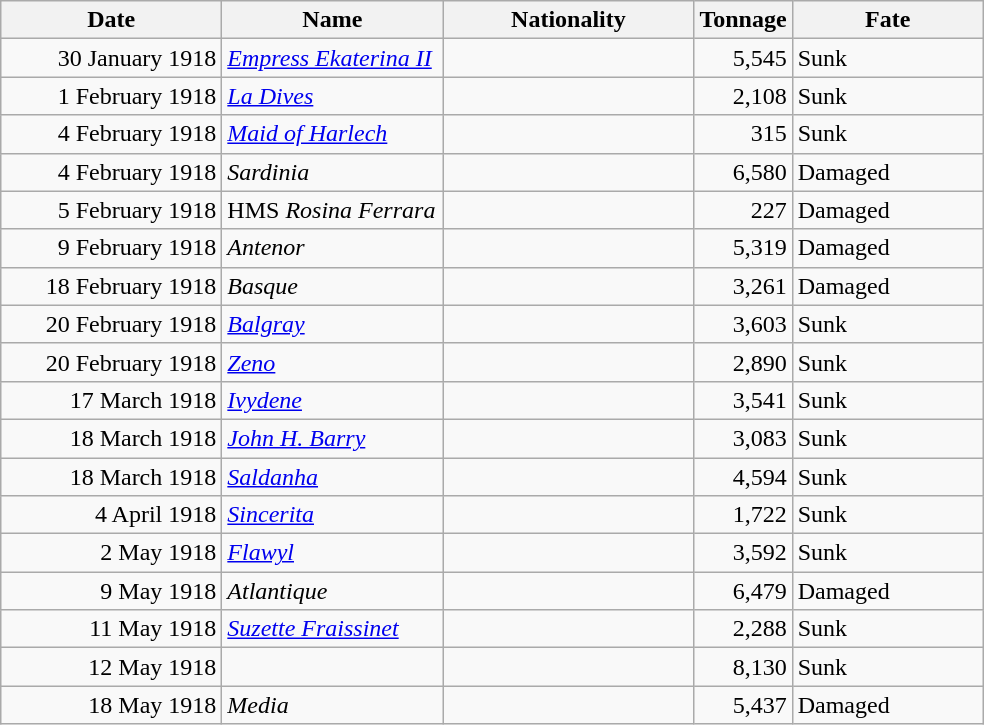<table class="wikitable sortable">
<tr>
<th width="140px">Date</th>
<th width="140px">Name</th>
<th width="160px">Nationality</th>
<th width="25px">Tonnage</th>
<th width="120px">Fate</th>
</tr>
<tr>
<td align="right">30 January 1918</td>
<td align="left"><a href='#'><em>Empress Ekaterina II</em></a></td>
<td align="left"></td>
<td align="right">5,545</td>
<td align="left">Sunk</td>
</tr>
<tr>
<td align="right">1 February 1918</td>
<td align="left"><a href='#'><em>La Dives</em></a></td>
<td align="left"></td>
<td align="right">2,108</td>
<td align="left">Sunk</td>
</tr>
<tr>
<td align="right">4 February 1918</td>
<td align="left"><a href='#'><em>Maid of Harlech</em></a></td>
<td align="left"></td>
<td align="right">315</td>
<td align="left">Sunk</td>
</tr>
<tr>
<td align="right">4 February 1918</td>
<td align="left"><em>Sardinia</em></td>
<td align="left"></td>
<td align="right">6,580</td>
<td align="left">Damaged</td>
</tr>
<tr>
<td align="right">5 February 1918</td>
<td align="left">HMS <em>Rosina Ferrara</em></td>
<td align="left"></td>
<td align="right">227</td>
<td align="left">Damaged</td>
</tr>
<tr>
<td align="right">9 February 1918</td>
<td align="left"><em>Antenor</em></td>
<td align="left"></td>
<td align="right">5,319</td>
<td align="left">Damaged</td>
</tr>
<tr>
<td align="right">18 February 1918</td>
<td align="left"><em>Basque</em></td>
<td align="left"></td>
<td align="right">3,261</td>
<td align="left">Damaged</td>
</tr>
<tr>
<td align="right">20 February 1918</td>
<td align="left"><a href='#'><em>Balgray</em></a></td>
<td align="left"></td>
<td align="right">3,603</td>
<td align="left">Sunk</td>
</tr>
<tr>
<td align="right">20 February 1918</td>
<td align="left"><a href='#'><em>Zeno</em></a></td>
<td align="left"></td>
<td align="right">2,890</td>
<td align="left">Sunk</td>
</tr>
<tr>
<td align="right">17 March 1918</td>
<td align="left"><a href='#'><em>Ivydene</em></a></td>
<td align="left"></td>
<td align="right">3,541</td>
<td align="left">Sunk</td>
</tr>
<tr>
<td align="right">18 March 1918</td>
<td align="left"><a href='#'><em>John H. Barry</em></a></td>
<td align="left"></td>
<td align="right">3,083</td>
<td align="left">Sunk</td>
</tr>
<tr>
<td align="right">18 March 1918</td>
<td align="left"><a href='#'><em>Saldanha</em></a></td>
<td align="left"></td>
<td align="right">4,594</td>
<td align="left">Sunk</td>
</tr>
<tr>
<td align="right">4 April 1918</td>
<td align="left"><a href='#'><em>Sincerita</em></a></td>
<td align="left"></td>
<td align="right">1,722</td>
<td align="left">Sunk</td>
</tr>
<tr>
<td align="right">2 May 1918</td>
<td align="left"><a href='#'><em>Flawyl</em></a></td>
<td align="left"></td>
<td align="right">3,592</td>
<td align="left">Sunk</td>
</tr>
<tr>
<td align="right">9 May 1918</td>
<td align="left"><em>Atlantique</em></td>
<td align="left"></td>
<td align="right">6,479</td>
<td align="left">Damaged</td>
</tr>
<tr>
<td align="right">11 May 1918</td>
<td align="left"><a href='#'><em>Suzette Fraissinet</em></a></td>
<td align="left"></td>
<td align="right">2,288</td>
<td align="left">Sunk</td>
</tr>
<tr>
<td align="right">12 May 1918</td>
<td align="left"></td>
<td align="left"></td>
<td align="right">8,130</td>
<td align="left">Sunk</td>
</tr>
<tr>
<td align="right">18 May 1918</td>
<td align="left"><em>Media</em></td>
<td align="left"></td>
<td align="right">5,437</td>
<td align="left">Damaged</td>
</tr>
</table>
